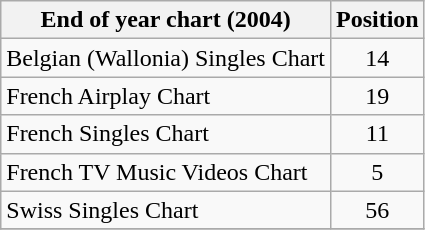<table class="wikitable sortable">
<tr>
<th>End of year chart (2004)</th>
<th>Position</th>
</tr>
<tr>
<td>Belgian (Wallonia) Singles Chart</td>
<td align="center">14</td>
</tr>
<tr>
<td>French Airplay Chart</td>
<td align="center">19</td>
</tr>
<tr>
<td>French Singles Chart</td>
<td align="center">11</td>
</tr>
<tr>
<td>French TV Music Videos Chart</td>
<td align="center">5</td>
</tr>
<tr>
<td>Swiss Singles Chart</td>
<td align="center">56</td>
</tr>
<tr>
</tr>
</table>
